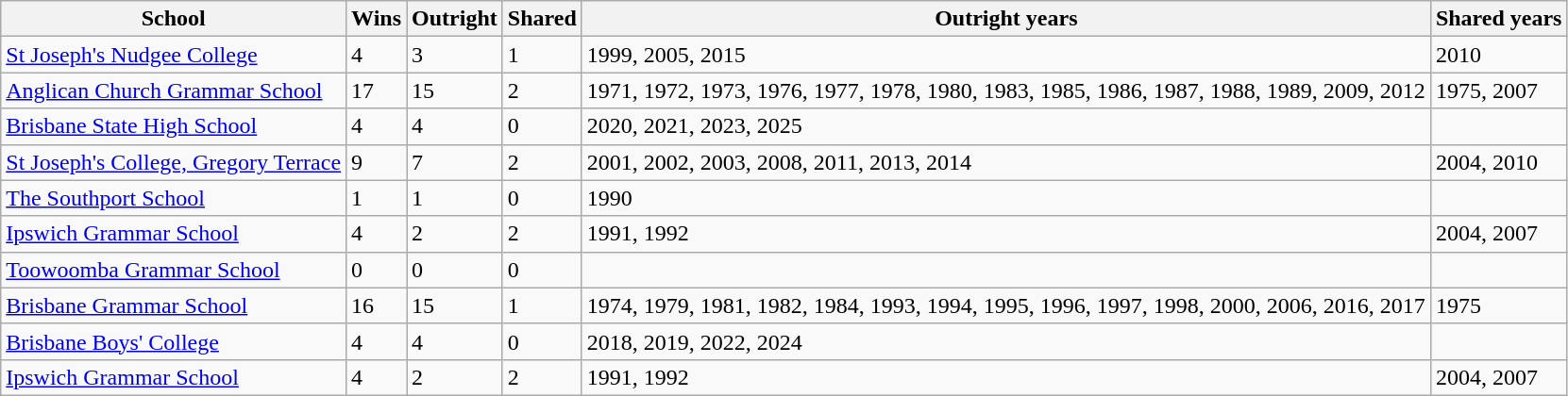<table class="wikitable sortable">
<tr>
<th>School</th>
<th>Wins</th>
<th>Outright</th>
<th>Shared</th>
<th>Outright years</th>
<th>Shared years</th>
</tr>
<tr>
<td><a href='#'>St Joseph's Nudgee College</a></td>
<td>4</td>
<td>3</td>
<td>1</td>
<td>1999, 2005, 2015</td>
<td>2010</td>
</tr>
<tr>
<td><a href='#'>Anglican Church Grammar School</a></td>
<td>17</td>
<td>15</td>
<td>2</td>
<td>1971, 1972, 1973, 1976, 1977, 1978, 1980, 1983, 1985, 1986, 1987, 1988, 1989, 2009, 2012</td>
<td>1975, 2007</td>
</tr>
<tr>
<td><a href='#'>Brisbane State High School</a></td>
<td>4</td>
<td>4</td>
<td>0</td>
<td>2020, 2021, 2023, 2025</td>
<td></td>
</tr>
<tr>
<td><a href='#'>St Joseph's College, Gregory Terrace</a></td>
<td>9</td>
<td>7</td>
<td>2</td>
<td>2001, 2002, 2003, 2008, 2011, 2013, 2014</td>
<td>2004, 2010</td>
</tr>
<tr>
<td><a href='#'>The Southport School</a></td>
<td>1</td>
<td>1</td>
<td>0</td>
<td>1990</td>
<td></td>
</tr>
<tr>
<td><a href='#'>Ipswich Grammar School</a></td>
<td>4</td>
<td>2</td>
<td>2</td>
<td>1991, 1992</td>
<td>2004, 2007</td>
</tr>
<tr>
<td><a href='#'>Toowoomba Grammar School</a></td>
<td>0</td>
<td>0</td>
<td>0</td>
<td></td>
<td></td>
</tr>
<tr>
<td><a href='#'>Brisbane Grammar School</a></td>
<td>16</td>
<td>15</td>
<td>1</td>
<td>1974, 1979, 1981, 1982, 1984, 1993, 1994, 1995, 1996, 1997, 1998, 2000, 2006, 2016, 2017</td>
<td>1975</td>
</tr>
<tr>
<td><a href='#'>Brisbane Boys' College</a></td>
<td>4</td>
<td>4</td>
<td>0</td>
<td>2018, 2019, 2022, 2024</td>
<td></td>
</tr>
<tr>
<td><a href='#'>Ipswich Grammar School</a></td>
<td>4</td>
<td>2</td>
<td>2</td>
<td>1991, 1992</td>
<td>2004, 2007</td>
</tr>
</table>
